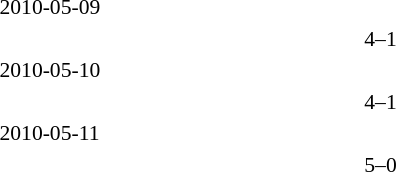<table style="font-size:90%">
<tr>
<th width=200></th>
<th width=100></th>
<th width=200></th>
</tr>
<tr>
<td colspan=3>2010-05-09</td>
</tr>
<tr>
<td align=right></td>
<td align=center>4–1</td>
<td></td>
</tr>
<tr>
<td colspan=3>2010-05-10</td>
</tr>
<tr>
<td align=right></td>
<td align=center>4–1</td>
<td></td>
</tr>
<tr>
<td colspan=3>2010-05-11</td>
</tr>
<tr>
<td align=right></td>
<td align=center>5–0</td>
<td></td>
</tr>
</table>
